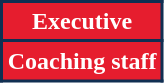<table class="wikitable">
<tr>
<th style="background:#E61D2E; color:#fff; border:2px solid #102F52;" scope="col" colspan="2">Executive<br>



</th>
</tr>
<tr>
<th style="background:#E61D2E; color:#fff; border:2px solid #102F52;" scope="col" colspan="2">Coaching staff<br>



</th>
</tr>
</table>
